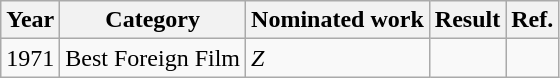<table class="wikitable sortable">
<tr>
<th>Year</th>
<th>Category</th>
<th>Nominated work</th>
<th>Result</th>
<th>Ref.</th>
</tr>
<tr>
<td>1971</td>
<td>Best Foreign Film</td>
<td><em>Z</em></td>
<td></td>
<td></td>
</tr>
</table>
